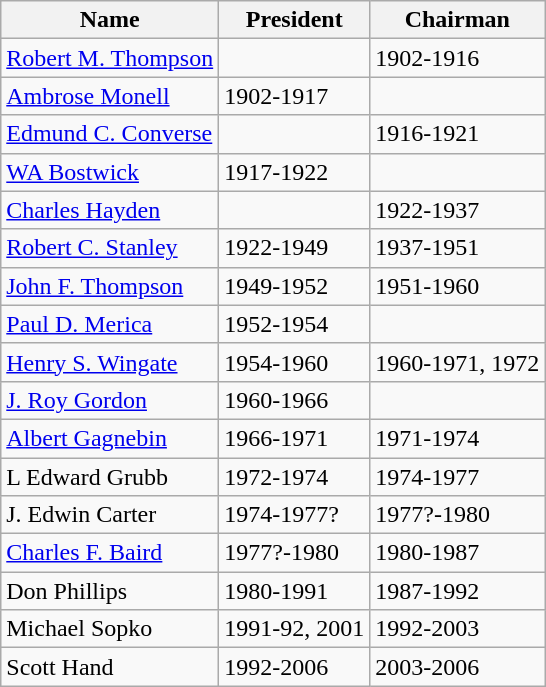<table class="wikitable floatright">
<tr>
<th>Name</th>
<th>President</th>
<th>Chairman</th>
</tr>
<tr>
<td><a href='#'>Robert M. Thompson</a></td>
<td></td>
<td>1902-1916</td>
</tr>
<tr>
<td><a href='#'>Ambrose Monell</a></td>
<td>1902-1917</td>
<td></td>
</tr>
<tr>
<td><a href='#'>Edmund C. Converse</a></td>
<td></td>
<td>1916-1921</td>
</tr>
<tr>
<td><a href='#'>WA Bostwick</a></td>
<td>1917-1922</td>
<td></td>
</tr>
<tr>
<td><a href='#'>Charles Hayden</a></td>
<td></td>
<td>1922-1937</td>
</tr>
<tr>
<td><a href='#'>Robert C. Stanley</a></td>
<td>1922-1949</td>
<td>1937-1951</td>
</tr>
<tr>
<td><a href='#'>John F. Thompson</a></td>
<td>1949-1952</td>
<td>1951-1960</td>
</tr>
<tr>
<td><a href='#'>Paul D. Merica</a></td>
<td>1952-1954</td>
<td></td>
</tr>
<tr>
<td><a href='#'>Henry S. Wingate</a></td>
<td>1954-1960</td>
<td>1960-1971, 1972</td>
</tr>
<tr>
<td><a href='#'>J. Roy Gordon</a></td>
<td>1960-1966</td>
<td></td>
</tr>
<tr>
<td><a href='#'>Albert Gagnebin</a></td>
<td>1966-1971</td>
<td>1971-1974</td>
</tr>
<tr>
<td>L Edward Grubb</td>
<td>1972-1974</td>
<td>1974-1977</td>
</tr>
<tr>
<td>J. Edwin Carter</td>
<td>1974-1977?</td>
<td>1977?-1980</td>
</tr>
<tr>
<td><a href='#'>Charles F. Baird</a></td>
<td>1977?-1980</td>
<td>1980-1987</td>
</tr>
<tr>
<td>Don Phillips</td>
<td>1980-1991</td>
<td>1987-1992</td>
</tr>
<tr>
<td>Michael Sopko</td>
<td>1991-92, 2001</td>
<td>1992-2003</td>
</tr>
<tr>
<td>Scott Hand</td>
<td>1992-2006</td>
<td>2003-2006</td>
</tr>
</table>
